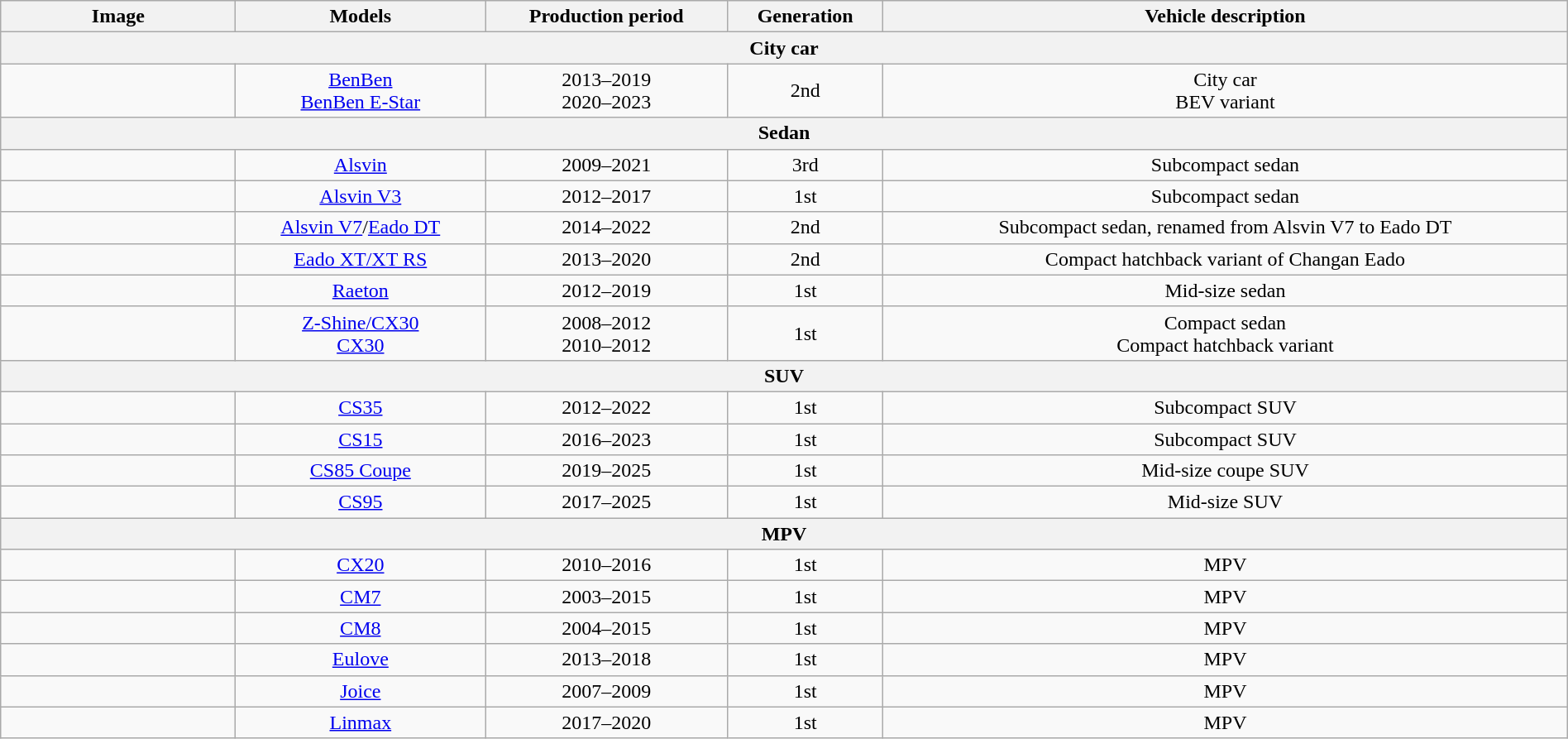<table class="wikitable sortable" style="text-align: center; width: 100%">
<tr>
<th class="unsortable" width="15%">Image</th>
<th>Models</th>
<th>Production period</th>
<th class="unsortable">Generation</th>
<th>Vehicle description</th>
</tr>
<tr>
<th colspan="5">City car</th>
</tr>
<tr>
<td><br></td>
<td><a href='#'>BenBen</a><br><a href='#'>BenBen E-Star</a></td>
<td>2013–2019<br>2020–2023</td>
<td>2nd</td>
<td>City car<br>BEV variant</td>
</tr>
<tr>
<th colspan="5">Sedan</th>
</tr>
<tr>
<td></td>
<td><a href='#'>Alsvin</a></td>
<td>2009–2021</td>
<td>3rd</td>
<td>Subcompact sedan</td>
</tr>
<tr>
<td></td>
<td><a href='#'>Alsvin V3</a></td>
<td>2012–2017</td>
<td>1st</td>
<td>Subcompact sedan</td>
</tr>
<tr>
<td></td>
<td><a href='#'>Alsvin V7</a>/<a href='#'>Eado DT</a></td>
<td>2014–2022</td>
<td>2nd</td>
<td>Subcompact sedan, renamed from Alsvin V7 to Eado DT</td>
</tr>
<tr>
<td></td>
<td><a href='#'>Eado XT/XT RS</a></td>
<td>2013–2020</td>
<td>2nd</td>
<td>Compact hatchback variant of Changan Eado</td>
</tr>
<tr>
<td></td>
<td><a href='#'>Raeton</a></td>
<td>2012–2019</td>
<td>1st</td>
<td>Mid-size sedan</td>
</tr>
<tr>
<td><br></td>
<td><a href='#'>Z-Shine/CX30</a><br><a href='#'>CX30</a></td>
<td>2008–2012<br>2010–2012</td>
<td>1st</td>
<td>Compact sedan<br>Compact hatchback variant</td>
</tr>
<tr>
<th colspan="5">SUV</th>
</tr>
<tr>
<td></td>
<td><a href='#'>CS35</a></td>
<td>2012–2022</td>
<td>1st</td>
<td>Subcompact SUV</td>
</tr>
<tr>
<td></td>
<td><a href='#'>CS15</a></td>
<td>2016–2023</td>
<td>1st</td>
<td>Subcompact SUV</td>
</tr>
<tr>
<td></td>
<td><a href='#'>CS85 Coupe</a></td>
<td>2019–2025</td>
<td>1st</td>
<td>Mid-size coupe SUV</td>
</tr>
<tr>
<td></td>
<td><a href='#'>CS95</a></td>
<td>2017–2025</td>
<td>1st</td>
<td>Mid-size SUV</td>
</tr>
<tr>
<th colspan="5">MPV</th>
</tr>
<tr>
<td></td>
<td><a href='#'>CX20</a></td>
<td>2010–2016</td>
<td>1st</td>
<td>MPV</td>
</tr>
<tr>
<td></td>
<td><a href='#'>CM7</a></td>
<td>2003–2015</td>
<td>1st</td>
<td>MPV</td>
</tr>
<tr>
<td></td>
<td><a href='#'>CM8</a></td>
<td>2004–2015</td>
<td>1st</td>
<td>MPV</td>
</tr>
<tr>
<td></td>
<td><a href='#'>Eulove</a></td>
<td>2013–2018</td>
<td>1st</td>
<td>MPV</td>
</tr>
<tr>
<td></td>
<td><a href='#'>Joice</a></td>
<td>2007–2009</td>
<td>1st</td>
<td>MPV</td>
</tr>
<tr>
<td></td>
<td><a href='#'>Linmax</a></td>
<td>2017–2020</td>
<td>1st</td>
<td>MPV</td>
</tr>
</table>
